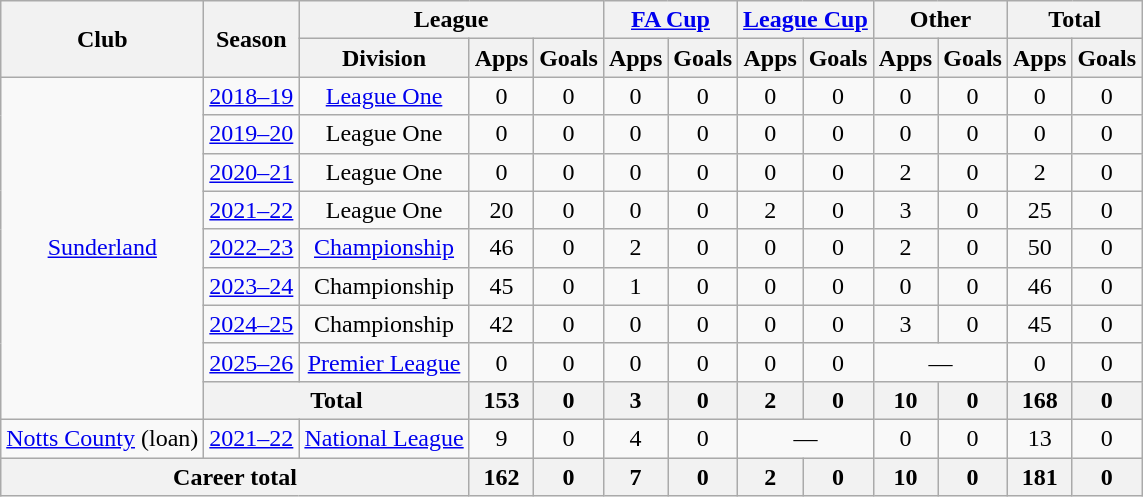<table class="wikitable" style="text-align: center;">
<tr>
<th rowspan="2">Club</th>
<th rowspan="2">Season</th>
<th colspan="3">League</th>
<th colspan="2"><a href='#'>FA Cup</a></th>
<th colspan="2"><a href='#'>League Cup</a></th>
<th colspan="2">Other</th>
<th colspan="2">Total</th>
</tr>
<tr>
<th>Division</th>
<th>Apps</th>
<th>Goals</th>
<th>Apps</th>
<th>Goals</th>
<th>Apps</th>
<th>Goals</th>
<th>Apps</th>
<th>Goals</th>
<th>Apps</th>
<th>Goals</th>
</tr>
<tr>
<td rowspan="9"><a href='#'>Sunderland</a></td>
<td><a href='#'>2018–19</a></td>
<td><a href='#'>League One</a></td>
<td>0</td>
<td>0</td>
<td>0</td>
<td>0</td>
<td>0</td>
<td>0</td>
<td>0</td>
<td>0</td>
<td>0</td>
<td>0</td>
</tr>
<tr>
<td><a href='#'>2019–20</a></td>
<td>League One</td>
<td>0</td>
<td>0</td>
<td>0</td>
<td>0</td>
<td>0</td>
<td>0</td>
<td>0</td>
<td>0</td>
<td>0</td>
<td>0</td>
</tr>
<tr>
<td><a href='#'>2020–21</a></td>
<td>League One</td>
<td>0</td>
<td>0</td>
<td>0</td>
<td>0</td>
<td>0</td>
<td>0</td>
<td>2</td>
<td>0</td>
<td>2</td>
<td>0</td>
</tr>
<tr>
<td><a href='#'>2021–22</a></td>
<td>League One</td>
<td>20</td>
<td>0</td>
<td>0</td>
<td>0</td>
<td>2</td>
<td>0</td>
<td>3</td>
<td>0</td>
<td>25</td>
<td>0</td>
</tr>
<tr>
<td><a href='#'>2022–23</a></td>
<td><a href='#'>Championship</a></td>
<td>46</td>
<td>0</td>
<td>2</td>
<td>0</td>
<td>0</td>
<td>0</td>
<td>2</td>
<td>0</td>
<td>50</td>
<td>0</td>
</tr>
<tr>
<td><a href='#'>2023–24</a></td>
<td>Championship</td>
<td>45</td>
<td>0</td>
<td>1</td>
<td>0</td>
<td>0</td>
<td>0</td>
<td>0</td>
<td>0</td>
<td>46</td>
<td>0</td>
</tr>
<tr>
<td><a href='#'>2024–25</a></td>
<td>Championship</td>
<td>42</td>
<td>0</td>
<td>0</td>
<td>0</td>
<td>0</td>
<td>0</td>
<td>3</td>
<td>0</td>
<td>45</td>
<td>0</td>
</tr>
<tr>
<td><a href='#'>2025–26</a></td>
<td><a href='#'>Premier League</a></td>
<td>0</td>
<td>0</td>
<td>0</td>
<td>0</td>
<td>0</td>
<td>0</td>
<td colspan="2">—</td>
<td>0</td>
<td>0</td>
</tr>
<tr>
<th colspan="2">Total</th>
<th>153</th>
<th>0</th>
<th>3</th>
<th>0</th>
<th>2</th>
<th>0</th>
<th>10</th>
<th>0</th>
<th>168</th>
<th>0</th>
</tr>
<tr>
<td><a href='#'>Notts County</a> (loan)</td>
<td><a href='#'>2021–22</a></td>
<td><a href='#'>National League</a></td>
<td>9</td>
<td>0</td>
<td>4</td>
<td>0</td>
<td colspan="2">—</td>
<td>0</td>
<td>0</td>
<td>13</td>
<td>0</td>
</tr>
<tr>
<th colspan="3">Career total</th>
<th>162</th>
<th>0</th>
<th>7</th>
<th>0</th>
<th>2</th>
<th>0</th>
<th>10</th>
<th>0</th>
<th>181</th>
<th>0</th>
</tr>
</table>
